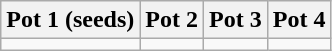<table class="wikitable">
<tr>
<th>Pot 1 (seeds)</th>
<th>Pot 2</th>
<th>Pot 3</th>
<th>Pot 4</th>
</tr>
<tr>
<td valign=top></td>
<td valign=top></td>
<td valign=top></td>
<td valign=top></td>
</tr>
</table>
